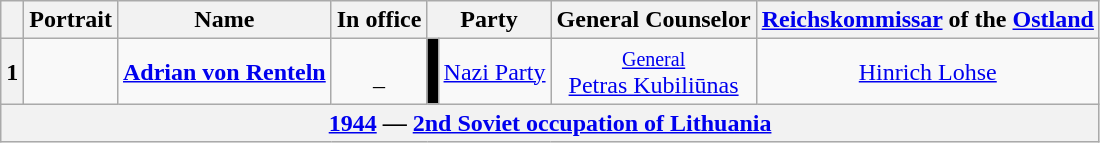<table class="wikitable" style="text-align:center;">
<tr>
<th class="unsortable" scope="col"></th>
<th class="unsortable" scope="col">Portrait</th>
<th scope="col">Name<br></th>
<th class="unsortable" scope="col">In office</th>
<th colspan="2" scope="col">Party</th>
<th>General Counselor</th>
<th><a href='#'>Reichskommissar</a> of the <a href='#'>Ostland</a></th>
</tr>
<tr>
<th>1</th>
<td></td>
<td><strong><a href='#'>Adrian von Renteln</a></strong><br></td>
<td> <br> –<br></td>
<td style="background-color:#000000"></td>
<td><a href='#'>Nazi Party</a></td>
<td><small><a href='#'>General</a></small><br><a href='#'>Petras Kubiliūnas</a><br></td>
<td><a href='#'>Hinrich Lohse</a></td>
</tr>
<tr>
<th colspan="8"><a href='#'>1944</a> — <a href='#'>2nd Soviet occupation of Lithuania</a></th>
</tr>
</table>
